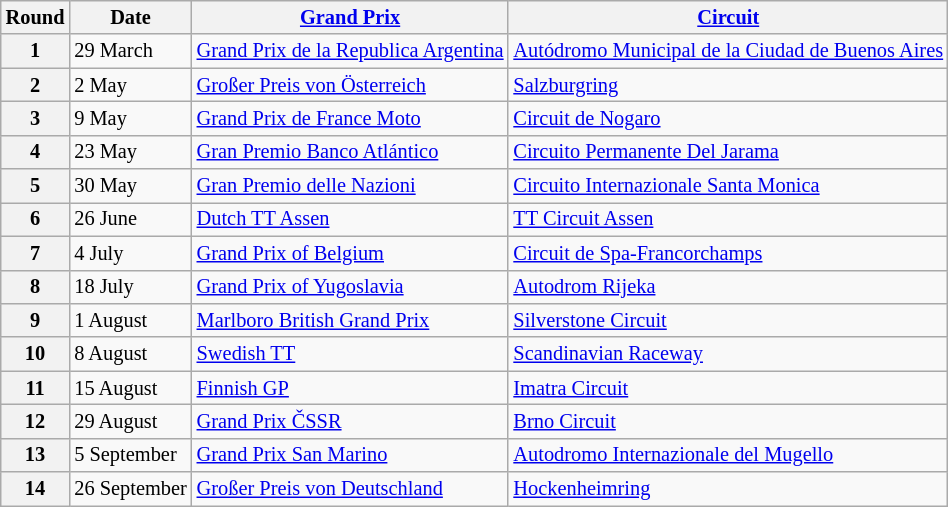<table class="wikitable" style="font-size: 85%;">
<tr>
<th>Round</th>
<th>Date</th>
<th><a href='#'>Grand Prix</a></th>
<th><a href='#'>Circuit</a></th>
</tr>
<tr>
<th>1</th>
<td>29 March</td>
<td> <a href='#'>Grand Prix de la Republica Argentina</a></td>
<td><a href='#'>Autódromo Municipal de la Ciudad de Buenos Aires</a></td>
</tr>
<tr>
<th>2</th>
<td>2 May</td>
<td> <a href='#'>Großer Preis von Österreich</a></td>
<td><a href='#'>Salzburgring</a></td>
</tr>
<tr>
<th>3</th>
<td>9 May</td>
<td> <a href='#'>Grand Prix de France Moto</a></td>
<td><a href='#'>Circuit de Nogaro</a></td>
</tr>
<tr>
<th>4</th>
<td>23 May</td>
<td> <a href='#'>Gran Premio Banco Atlántico</a></td>
<td><a href='#'>Circuito Permanente Del Jarama</a></td>
</tr>
<tr>
<th>5</th>
<td>30 May</td>
<td> <a href='#'>Gran Premio delle Nazioni</a></td>
<td><a href='#'>Circuito Internazionale Santa Monica</a></td>
</tr>
<tr>
<th>6</th>
<td>26 June</td>
<td> <a href='#'>Dutch TT Assen</a></td>
<td><a href='#'>TT Circuit Assen</a></td>
</tr>
<tr>
<th>7</th>
<td>4 July</td>
<td> <a href='#'>Grand Prix of Belgium</a></td>
<td><a href='#'>Circuit de Spa-Francorchamps</a></td>
</tr>
<tr>
<th>8</th>
<td>18 July</td>
<td> <a href='#'>Grand Prix of Yugoslavia</a></td>
<td><a href='#'>Autodrom Rijeka</a></td>
</tr>
<tr>
<th>9</th>
<td>1 August</td>
<td> <a href='#'>Marlboro British Grand Prix</a></td>
<td><a href='#'>Silverstone Circuit</a></td>
</tr>
<tr>
<th>10</th>
<td>8 August</td>
<td> <a href='#'>Swedish TT</a></td>
<td><a href='#'>Scandinavian Raceway</a></td>
</tr>
<tr>
<th>11</th>
<td>15 August</td>
<td> <a href='#'>Finnish GP</a></td>
<td><a href='#'>Imatra Circuit</a></td>
</tr>
<tr>
<th>12</th>
<td>29 August</td>
<td> <a href='#'>Grand Prix ČSSR</a></td>
<td><a href='#'>Brno Circuit</a></td>
</tr>
<tr>
<th>13</th>
<td>5 September</td>
<td> <a href='#'>Grand Prix San Marino</a></td>
<td><a href='#'>Autodromo Internazionale del Mugello</a></td>
</tr>
<tr>
<th>14</th>
<td>26 September</td>
<td> <a href='#'>Großer Preis von Deutschland</a></td>
<td><a href='#'>Hockenheimring</a></td>
</tr>
</table>
